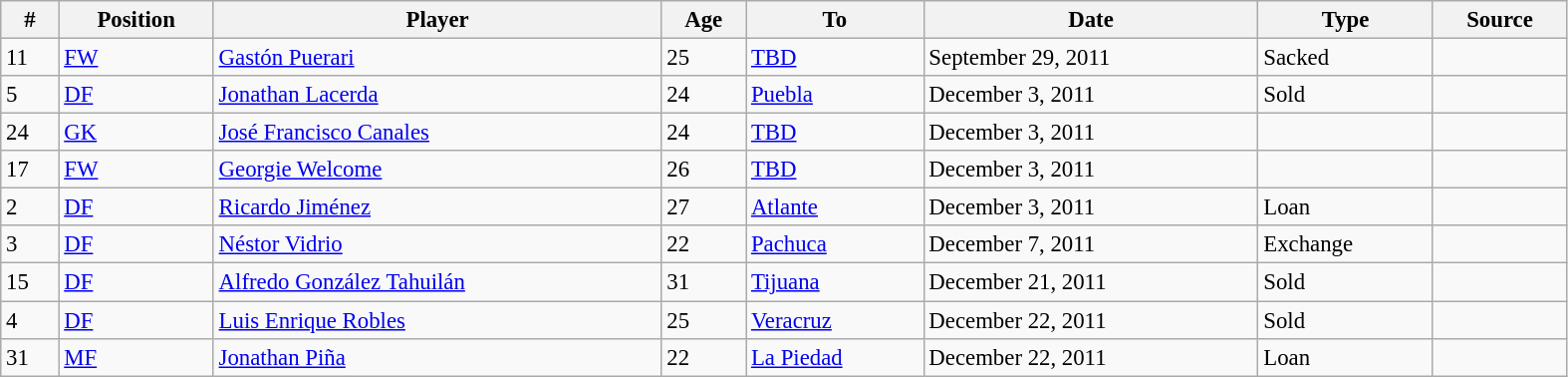<table class="wikitable sortable" style="width:83%; text-align:center; font-size:95%; text-align:left;">
<tr>
<th><strong>#</strong></th>
<th><strong>Position</strong></th>
<th><strong>Player</strong></th>
<th><strong>Age</strong></th>
<th><strong>To</strong></th>
<th><strong>Date</strong></th>
<th><strong>Type</strong></th>
<th><strong>Source</strong></th>
</tr>
<tr>
<td>11</td>
<td><a href='#'>FW</a></td>
<td> <a href='#'>Gastón Puerari</a></td>
<td>25</td>
<td><a href='#'>TBD</a></td>
<td>September 29, 2011</td>
<td>Sacked</td>
<td></td>
</tr>
<tr>
<td>5</td>
<td><a href='#'>DF</a></td>
<td> <a href='#'>Jonathan Lacerda</a></td>
<td>24</td>
<td> <a href='#'>Puebla</a></td>
<td>December 3, 2011</td>
<td>Sold</td>
<td></td>
</tr>
<tr>
<td>24</td>
<td><a href='#'>GK</a></td>
<td> <a href='#'>José Francisco Canales</a></td>
<td>24</td>
<td><a href='#'>TBD</a></td>
<td>December 3, 2011</td>
<td></td>
<td></td>
</tr>
<tr>
<td>17</td>
<td><a href='#'>FW</a></td>
<td> <a href='#'>Georgie Welcome</a></td>
<td>26</td>
<td><a href='#'>TBD</a></td>
<td>December 3, 2011</td>
<td></td>
<td></td>
</tr>
<tr>
<td>2</td>
<td><a href='#'>DF</a></td>
<td> <a href='#'>Ricardo Jiménez</a></td>
<td>27</td>
<td> <a href='#'>Atlante</a></td>
<td>December 3, 2011</td>
<td>Loan</td>
<td></td>
</tr>
<tr>
<td>3</td>
<td><a href='#'>DF</a></td>
<td> <a href='#'>Néstor Vidrio</a></td>
<td>22</td>
<td> <a href='#'>Pachuca</a></td>
<td>December 7, 2011</td>
<td>Exchange</td>
<td></td>
</tr>
<tr>
<td>15</td>
<td><a href='#'>DF</a></td>
<td> <a href='#'>Alfredo González Tahuilán</a></td>
<td>31</td>
<td> <a href='#'>Tijuana</a></td>
<td>December 21, 2011</td>
<td>Sold</td>
<td></td>
</tr>
<tr>
<td>4</td>
<td><a href='#'>DF</a></td>
<td> <a href='#'>Luis Enrique Robles</a></td>
<td>25</td>
<td> <a href='#'>Veracruz</a></td>
<td>December 22, 2011</td>
<td>Sold</td>
<td></td>
</tr>
<tr>
<td>31</td>
<td><a href='#'>MF</a></td>
<td> <a href='#'>Jonathan Piña</a></td>
<td>22</td>
<td> <a href='#'>La Piedad</a></td>
<td>December 22, 2011</td>
<td>Loan</td>
<td></td>
</tr>
</table>
